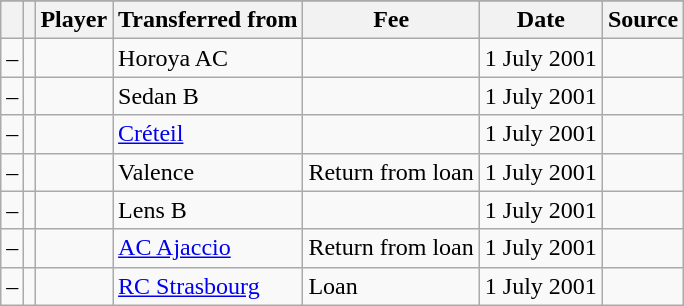<table class="wikitable plainrowheaders sortable">
<tr>
</tr>
<tr>
<th></th>
<th></th>
<th scope=col>Player</th>
<th !scope=col>Transferred from</th>
<th scope=col>Fee</th>
<th scope=col>Date</th>
<th scope=col>Source</th>
</tr>
<tr>
<td align=center>–</td>
<td align=center></td>
<td></td>
<td> Horoya AC</td>
<td></td>
<td>1 July 2001</td>
<td></td>
</tr>
<tr>
<td align=center>–</td>
<td align=center></td>
<td></td>
<td> Sedan B</td>
<td></td>
<td>1 July 2001</td>
<td></td>
</tr>
<tr>
<td align=center>–</td>
<td align=center></td>
<td></td>
<td> <a href='#'>Créteil</a></td>
<td></td>
<td>1 July 2001</td>
<td></td>
</tr>
<tr>
<td align=center>–</td>
<td align=center></td>
<td></td>
<td> Valence</td>
<td>Return from loan</td>
<td>1 July 2001</td>
<td></td>
</tr>
<tr>
<td align=center>–</td>
<td align=center></td>
<td></td>
<td> Lens B</td>
<td></td>
<td>1 July 2001</td>
<td></td>
</tr>
<tr>
<td align=center>–</td>
<td align=center></td>
<td></td>
<td> <a href='#'>AC Ajaccio</a></td>
<td>Return from loan</td>
<td>1 July 2001</td>
<td></td>
</tr>
<tr>
<td align=center>–</td>
<td align=center></td>
<td></td>
<td> <a href='#'>RC Strasbourg</a></td>
<td>Loan</td>
<td>1 July 2001</td>
<td></td>
</tr>
</table>
